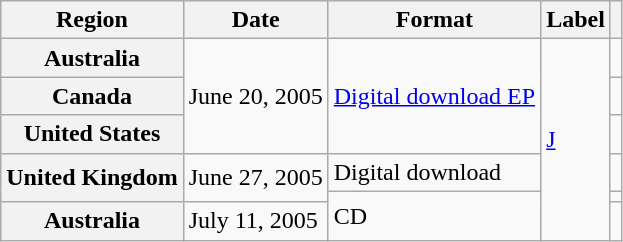<table class="wikitable plainrowheaders">
<tr>
<th scope="col">Region</th>
<th scope="col">Date</th>
<th scope="col">Format</th>
<th scope="col">Label</th>
<th scope="col"></th>
</tr>
<tr>
<th scope="row">Australia</th>
<td rowspan="3">June 20, 2005</td>
<td rowspan="3"><a href='#'>Digital download EP</a></td>
<td rowspan="6"><a href='#'>J</a></td>
<td align="center"></td>
</tr>
<tr>
<th scope="row">Canada</th>
<td align="center"></td>
</tr>
<tr>
<th scope="row">United States</th>
<td align="center"></td>
</tr>
<tr>
<th scope="row" rowspan="2">United Kingdom</th>
<td rowspan="2">June 27, 2005</td>
<td>Digital download</td>
<td align="center"></td>
</tr>
<tr>
<td rowspan="2">CD</td>
<td align="center"></td>
</tr>
<tr>
<th scope="row">Australia</th>
<td>July 11, 2005</td>
<td align="center"></td>
</tr>
</table>
